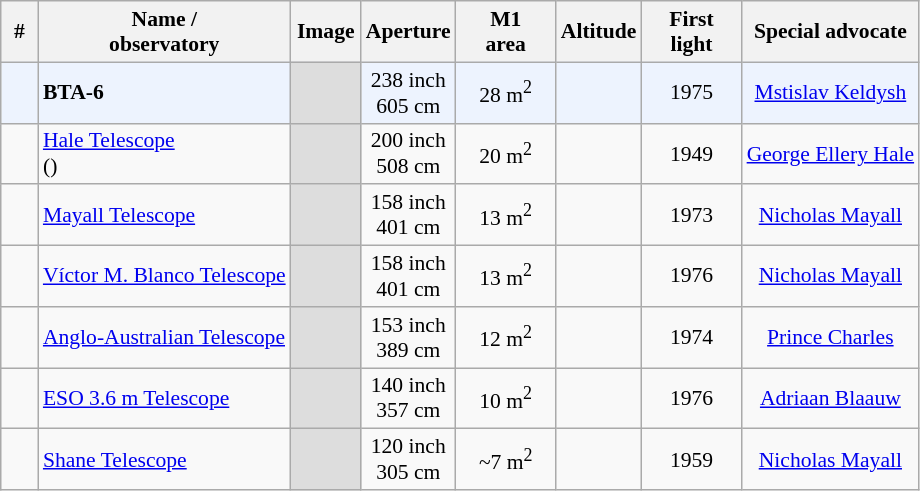<table class="wikitable" style="text-align: center; font-size: 0.9em;">
<tr>
<th width=18>#</th>
<th>Name /<br>observatory</th>
<th style="width:40px;">Image</th>
<th>Aperture</th>
<th width=60>M1<br>area</th>
<th>Altitude</th>
<th width=60>First<br>light</th>
<th>Special advocate</th>
</tr>
<tr bgcolor=#edf3fe>
<td></td>
<td align=left><strong>BTA-6</strong><br></td>
<td bgcolor=#ddd></td>
<td>238 inch<br>605 cm</td>
<td>28 m<sup>2</sup></td>
<td></td>
<td>1975</td>
<td><a href='#'>Mstislav Keldysh</a></td>
</tr>
<tr>
<td></td>
<td align=left><a href='#'>Hale Telescope</a><br>()</td>
<td bgcolor=#ddd></td>
<td>200 inch<br>508 cm</td>
<td>20 m<sup>2</sup></td>
<td></td>
<td>1949</td>
<td><a href='#'>George Ellery Hale</a></td>
</tr>
<tr>
<td></td>
<td align=left><a href='#'>Mayall Telescope</a><br></td>
<td bgcolor=#ddd></td>
<td>158 inch<br>401 cm</td>
<td>13 m<sup>2</sup></td>
<td> </td>
<td>1973</td>
<td><a href='#'>Nicholas Mayall</a></td>
</tr>
<tr>
<td></td>
<td align=left><a href='#'>Víctor M. Blanco Telescope</a><br></td>
<td bgcolor=#ddd></td>
<td>158 inch<br>401 cm</td>
<td>13 m<sup>2</sup></td>
<td></td>
<td>1976</td>
<td><a href='#'>Nicholas Mayall</a></td>
</tr>
<tr>
<td></td>
<td align=left><a href='#'>Anglo-Australian Telescope</a><br></td>
<td bgcolor=#ddd></td>
<td>153 inch<br>389 cm</td>
<td>12 m<sup>2</sup></td>
<td></td>
<td>1974</td>
<td><a href='#'>Prince Charles</a></td>
</tr>
<tr>
<td></td>
<td align=left><a href='#'>ESO 3.6 m Telescope</a><br></td>
<td bgcolor=#ddd></td>
<td>140 inch<br>357 cm</td>
<td>10 m<sup>2</sup></td>
<td></td>
<td>1976</td>
<td><a href='#'>Adriaan Blaauw</a></td>
</tr>
<tr>
<td></td>
<td align=left><a href='#'>Shane Telescope</a><br></td>
<td bgcolor=#ddd></td>
<td>120 inch<br>305 cm</td>
<td>~7 m<sup>2</sup></td>
<td></td>
<td>1959</td>
<td><a href='#'>Nicholas Mayall</a></td>
</tr>
</table>
